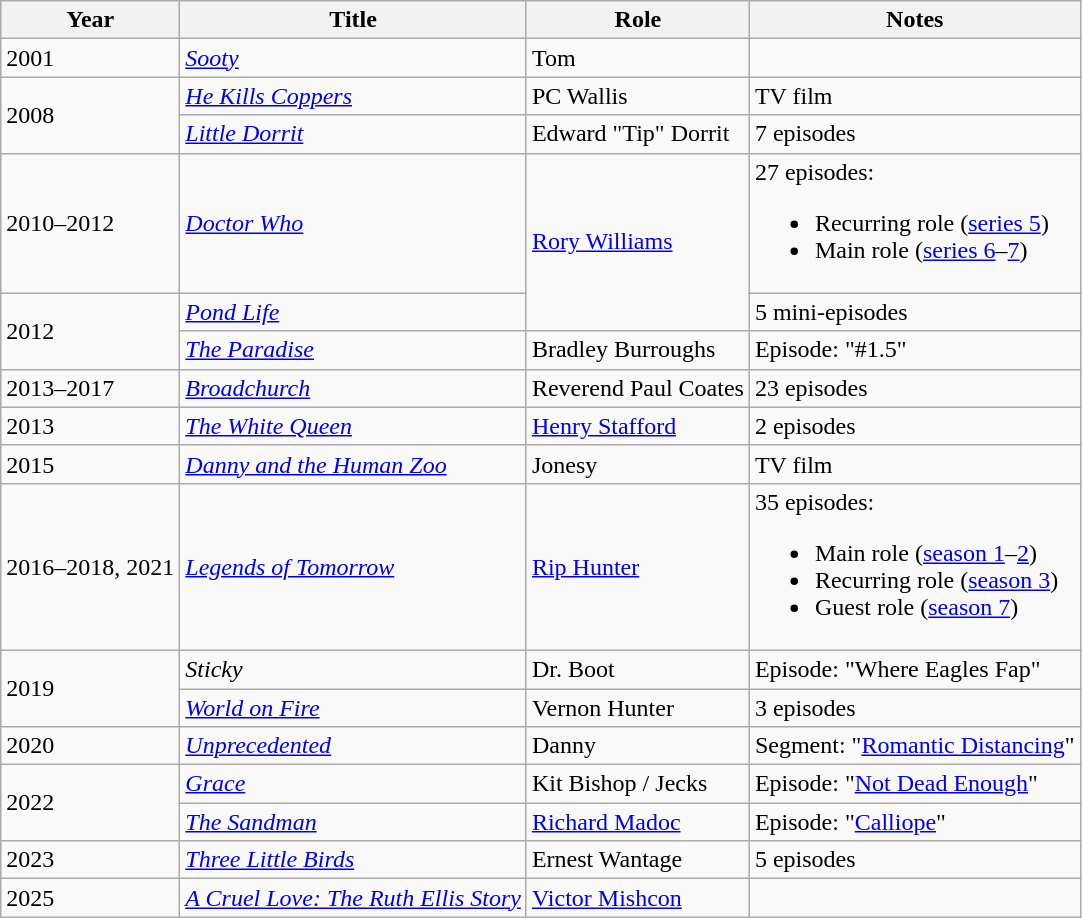<table class="wikitable sortable">
<tr>
<th>Year</th>
<th>Title</th>
<th>Role</th>
<th class="unsortable">Notes</th>
</tr>
<tr>
<td>2001</td>
<td><em><a href='#'>Sooty</a></em></td>
<td>Tom</td>
<td></td>
</tr>
<tr>
<td rowspan=2>2008</td>
<td><em><a href='#'>He Kills Coppers</a></em></td>
<td>PC Wallis</td>
<td>TV film</td>
</tr>
<tr>
<td><em><a href='#'>Little Dorrit</a></em></td>
<td>Edward "Tip" Dorrit</td>
<td>7 episodes</td>
</tr>
<tr>
<td>2010–2012</td>
<td><em><a href='#'>Doctor Who</a></em></td>
<td rowspan="2"><a href='#'>Rory Williams</a></td>
<td>27 episodes:<br><ul><li>Recurring role (<a href='#'>series 5</a>)</li><li>Main role (<a href='#'>series 6</a>–<a href='#'>7</a>)</li></ul></td>
</tr>
<tr>
<td rowspan="2">2012</td>
<td><em><a href='#'>Pond Life</a></em></td>
<td>5 mini-episodes</td>
</tr>
<tr>
<td><em><a href='#'>The Paradise</a></em></td>
<td>Bradley Burroughs</td>
<td>Episode: "#1.5"</td>
</tr>
<tr>
<td>2013–2017</td>
<td><em><a href='#'>Broadchurch</a></em></td>
<td>Reverend Paul Coates</td>
<td>23 episodes</td>
</tr>
<tr>
<td>2013</td>
<td><em><a href='#'>The White Queen</a></em></td>
<td><a href='#'>Henry Stafford</a></td>
<td>2 episodes</td>
</tr>
<tr>
<td>2015</td>
<td><em><a href='#'>Danny and the Human Zoo</a></em></td>
<td>Jonesy</td>
<td>TV film</td>
</tr>
<tr>
<td>2016–2018, 2021</td>
<td><em><a href='#'>Legends of Tomorrow</a></em></td>
<td><a href='#'>Rip Hunter</a></td>
<td>35 episodes:<br><ul><li>Main role (<a href='#'>season 1</a>–<a href='#'>2</a>)</li><li>Recurring role (<a href='#'>season 3</a>)</li><li>Guest role (<a href='#'>season 7</a>)</li></ul></td>
</tr>
<tr>
<td rowspan="2">2019</td>
<td><em>Sticky</em></td>
<td>Dr. Boot</td>
<td>Episode: "Where Eagles Fap"</td>
</tr>
<tr>
<td><em><a href='#'>World on Fire</a></em></td>
<td>Vernon Hunter</td>
<td>3 episodes</td>
</tr>
<tr>
<td>2020</td>
<td><em><a href='#'>Unprecedented</a></em></td>
<td>Danny</td>
<td>Segment: "<a href='#'>Romantic Distancing</a>"</td>
</tr>
<tr>
<td rowspan="2">2022</td>
<td><em><a href='#'>Grace</a></em></td>
<td>Kit Bishop / Jecks</td>
<td>Episode: "<a href='#'>Not Dead Enough</a>"</td>
</tr>
<tr>
<td><em><a href='#'>The Sandman</a></em></td>
<td><a href='#'>Richard Madoc</a></td>
<td>Episode: "<a href='#'>Calliope</a>"</td>
</tr>
<tr>
<td>2023</td>
<td><a href='#'><em>Three Little Birds</em></a></td>
<td>Ernest Wantage</td>
<td>5 episodes</td>
</tr>
<tr>
<td>2025</td>
<td><em><a href='#'>A Cruel Love: The Ruth Ellis Story</a></em></td>
<td><a href='#'>Victor Mishcon</a></td>
<td></td>
</tr>
</table>
